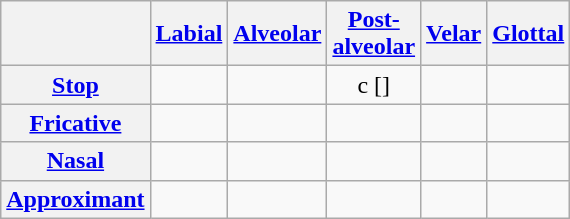<table class="wikitable">
<tr>
<th></th>
<th><a href='#'>Labial</a></th>
<th><a href='#'>Alveolar</a></th>
<th><a href='#'>Post-<br>alveolar</a></th>
<th><a href='#'>Velar</a></th>
<th><a href='#'>Glottal</a></th>
</tr>
<tr align="center">
<th><a href='#'>Stop</a></th>
<td></td>
<td></td>
<td>c []</td>
<td></td>
<td></td>
</tr>
<tr align="center">
<th><a href='#'>Fricative</a></th>
<td></td>
<td></td>
<td></td>
<td></td>
<td></td>
</tr>
<tr align="center">
<th><a href='#'>Nasal</a></th>
<td></td>
<td></td>
<td></td>
<td></td>
<td></td>
</tr>
<tr align="center">
<th><a href='#'>Approximant</a></th>
<td></td>
<td></td>
<td></td>
<td></td>
<td></td>
</tr>
</table>
